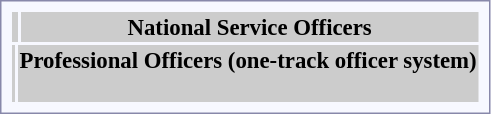<table style="border:1px solid #8888aa; background-color:#f7f8ff; padding:5px; font-size:95%; margin: 0px 12px 12px 0px;">
<tr>
<th colspan=17 style="background-color:#CCCCCC;"></th>
<th colspan=20 style="background-color:#CCCCCC;">National Service Officers<br> </th>
</tr>
<tr>
<th colspan=3 style="background-color:#CCCCCC;"></th>
<th colspan=22 style="background-color:#CCCCCC;">Professional Officers (one-track officer system)<br> <br></th>
</tr>
</table>
